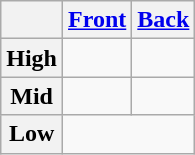<table class="wikitable" style="text-align:center;">
<tr>
<th></th>
<th><a href='#'>Front</a></th>
<th><a href='#'>Back</a></th>
</tr>
<tr>
<th>High</th>
<td></td>
<td></td>
</tr>
<tr>
<th>Mid</th>
<td></td>
<td></td>
</tr>
<tr>
<th>Low</th>
<td colspan=2></td>
</tr>
</table>
